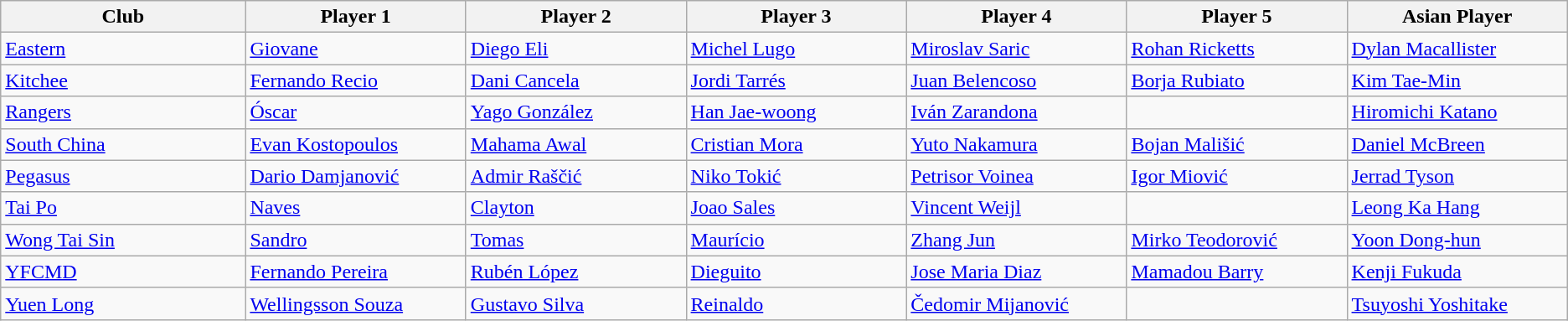<table class="wikitable" border="1">
<tr>
<th width="190">Club</th>
<th width="170">Player 1</th>
<th width="170">Player 2</th>
<th width="170">Player 3</th>
<th width="170">Player 4</th>
<th width="170">Player 5</th>
<th width="170">Asian Player</th>
</tr>
<tr>
<td><a href='#'>Eastern</a></td>
<td> <a href='#'>Giovane</a></td>
<td> <a href='#'>Diego Eli</a></td>
<td> <a href='#'>Michel Lugo</a></td>
<td> <a href='#'>Miroslav Saric</a></td>
<td> <a href='#'>Rohan Ricketts</a></td>
<td> <a href='#'>Dylan Macallister</a></td>
</tr>
<tr>
<td><a href='#'>Kitchee</a></td>
<td> <a href='#'>Fernando Recio</a></td>
<td> <a href='#'>Dani Cancela</a></td>
<td> <a href='#'>Jordi Tarrés</a></td>
<td> <a href='#'>Juan Belencoso</a></td>
<td> <a href='#'>Borja Rubiato</a></td>
<td> <a href='#'>Kim Tae-Min</a></td>
</tr>
<tr>
<td><a href='#'>Rangers</a></td>
<td> <a href='#'>Óscar</a></td>
<td> <a href='#'>Yago González</a></td>
<td> <a href='#'>Han Jae-woong</a></td>
<td> <a href='#'>Iván Zarandona</a></td>
<td></td>
<td> <a href='#'>Hiromichi Katano</a></td>
</tr>
<tr>
<td><a href='#'>South China</a></td>
<td> <a href='#'>Evan Kostopoulos</a></td>
<td> <a href='#'>Mahama Awal</a></td>
<td> <a href='#'>Cristian Mora</a></td>
<td> <a href='#'>Yuto Nakamura</a></td>
<td> <a href='#'>Bojan Mališić</a></td>
<td> <a href='#'>Daniel McBreen</a></td>
</tr>
<tr>
<td><a href='#'>Pegasus</a></td>
<td> <a href='#'>Dario Damjanović</a></td>
<td> <a href='#'>Admir Raščić</a></td>
<td> <a href='#'>Niko Tokić</a></td>
<td> <a href='#'>Petrisor Voinea</a></td>
<td> <a href='#'>Igor Miović</a></td>
<td> <a href='#'>Jerrad Tyson</a></td>
</tr>
<tr>
<td><a href='#'>Tai Po</a></td>
<td> <a href='#'>Naves</a></td>
<td> <a href='#'>Clayton</a></td>
<td> <a href='#'>Joao Sales</a></td>
<td> <a href='#'>Vincent Weijl</a></td>
<td></td>
<td> <a href='#'>Leong Ka Hang</a></td>
</tr>
<tr>
<td><a href='#'>Wong Tai Sin</a></td>
<td> <a href='#'>Sandro</a></td>
<td> <a href='#'>Tomas</a></td>
<td> <a href='#'>Maurício</a></td>
<td> <a href='#'>Zhang Jun</a></td>
<td> <a href='#'>Mirko Teodorović</a></td>
<td> <a href='#'>Yoon Dong-hun</a></td>
</tr>
<tr>
<td><a href='#'>YFCMD</a></td>
<td> <a href='#'>Fernando Pereira</a></td>
<td> <a href='#'>Rubén López</a></td>
<td> <a href='#'>Dieguito</a></td>
<td> <a href='#'>Jose Maria Diaz</a></td>
<td> <a href='#'>Mamadou Barry</a></td>
<td> <a href='#'>Kenji Fukuda</a></td>
</tr>
<tr>
<td><a href='#'>Yuen Long</a></td>
<td> <a href='#'>Wellingsson Souza</a></td>
<td> <a href='#'>Gustavo Silva</a></td>
<td> <a href='#'>Reinaldo</a></td>
<td> <a href='#'>Čedomir Mijanović</a></td>
<td></td>
<td> <a href='#'>Tsuyoshi Yoshitake</a></td>
</tr>
</table>
